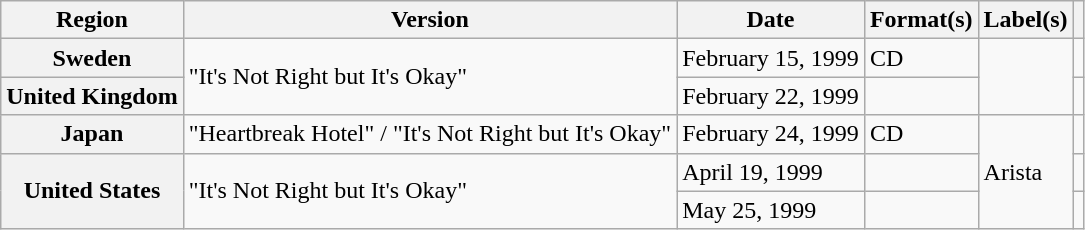<table class="wikitable plainrowheaders">
<tr>
<th scope="col">Region</th>
<th scope="col">Version</th>
<th scope="col">Date</th>
<th scope="col">Format(s)</th>
<th scope="col">Label(s)</th>
<th scope="col"></th>
</tr>
<tr>
<th scope="row">Sweden</th>
<td rowspan="2">"It's Not Right but It's Okay"</td>
<td>February 15, 1999</td>
<td>CD</td>
<td rowspan="2"></td>
<td align="center"></td>
</tr>
<tr>
<th scope="row">United Kingdom</th>
<td>February 22, 1999</td>
<td></td>
<td align="center"></td>
</tr>
<tr>
<th scope="row">Japan</th>
<td>"Heartbreak Hotel" / "It's Not Right but It's Okay"</td>
<td>February 24, 1999</td>
<td>CD</td>
<td rowspan="3">Arista</td>
<td align="center"></td>
</tr>
<tr>
<th scope="row" rowspan="2">United States</th>
<td rowspan="2">"It's Not Right but It's Okay"</td>
<td>April 19, 1999</td>
<td></td>
<td align="center"></td>
</tr>
<tr>
<td>May 25, 1999</td>
<td></td>
<td align="center"></td>
</tr>
</table>
